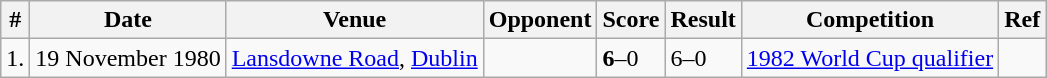<table class="wikitable">
<tr>
<th>#</th>
<th>Date</th>
<th>Venue</th>
<th>Opponent</th>
<th>Score</th>
<th>Result</th>
<th>Competition</th>
<th>Ref</th>
</tr>
<tr>
<td>1.</td>
<td>19 November 1980</td>
<td><a href='#'>Lansdowne Road</a>, <a href='#'>Dublin</a></td>
<td></td>
<td><strong>6</strong>–0</td>
<td>6–0</td>
<td><a href='#'>1982 World Cup qualifier</a></td>
<td style="text-align:center;"></td>
</tr>
</table>
